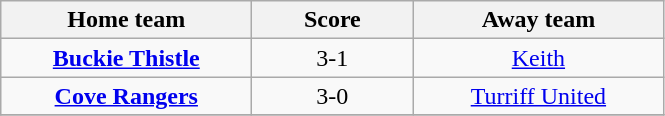<table class="wikitable" style="border-collapse: collapse;text-align: center;">
<tr>
<th width=160>Home team</th>
<th width=100>Score</th>
<th width=160>Away team</th>
</tr>
<tr>
<td><strong><a href='#'>Buckie Thistle</a></strong></td>
<td>3-1</td>
<td><a href='#'>Keith</a></td>
</tr>
<tr>
<td><strong><a href='#'>Cove Rangers</a></strong></td>
<td>3-0</td>
<td><a href='#'>Turriff United</a></td>
</tr>
<tr>
</tr>
</table>
